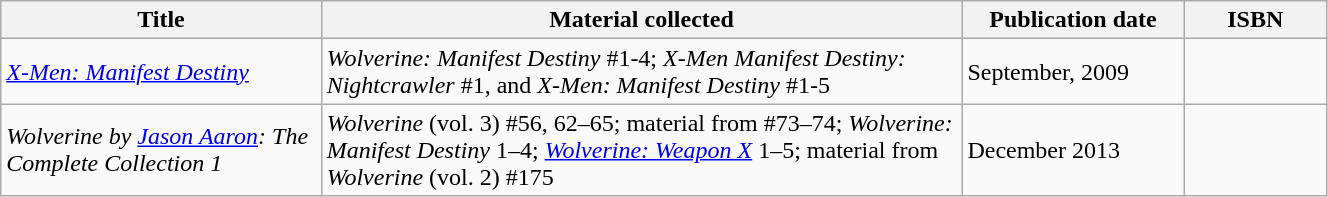<table class="wikitable" width="70%">
<tr>
<th width="10%">Title</th>
<th width="20%">Material collected</th>
<th width="5%">Publication date</th>
<th width="4%">ISBN</th>
</tr>
<tr>
<td><em><a href='#'>X-Men: Manifest Destiny</a></em></td>
<td><em>Wolverine: Manifest Destiny</em> #1-4; <em>X-Men Manifest Destiny: Nightcrawler</em> #1, and <em>X-Men: Manifest Destiny</em> #1-5</td>
<td>September, 2009</td>
<td></td>
</tr>
<tr>
<td><em>Wolverine by <a href='#'>Jason Aaron</a>: The Complete Collection 1</em></td>
<td><em>Wolverine</em> (vol. 3) #56, 62–65; material from #73–74; <em>Wolverine: Manifest Destiny</em> 1–4; <em><a href='#'>Wolverine: Weapon X</a></em> 1–5; material from <em>Wolverine</em> (vol. 2) #175</td>
<td>December 2013</td>
<td></td>
</tr>
</table>
